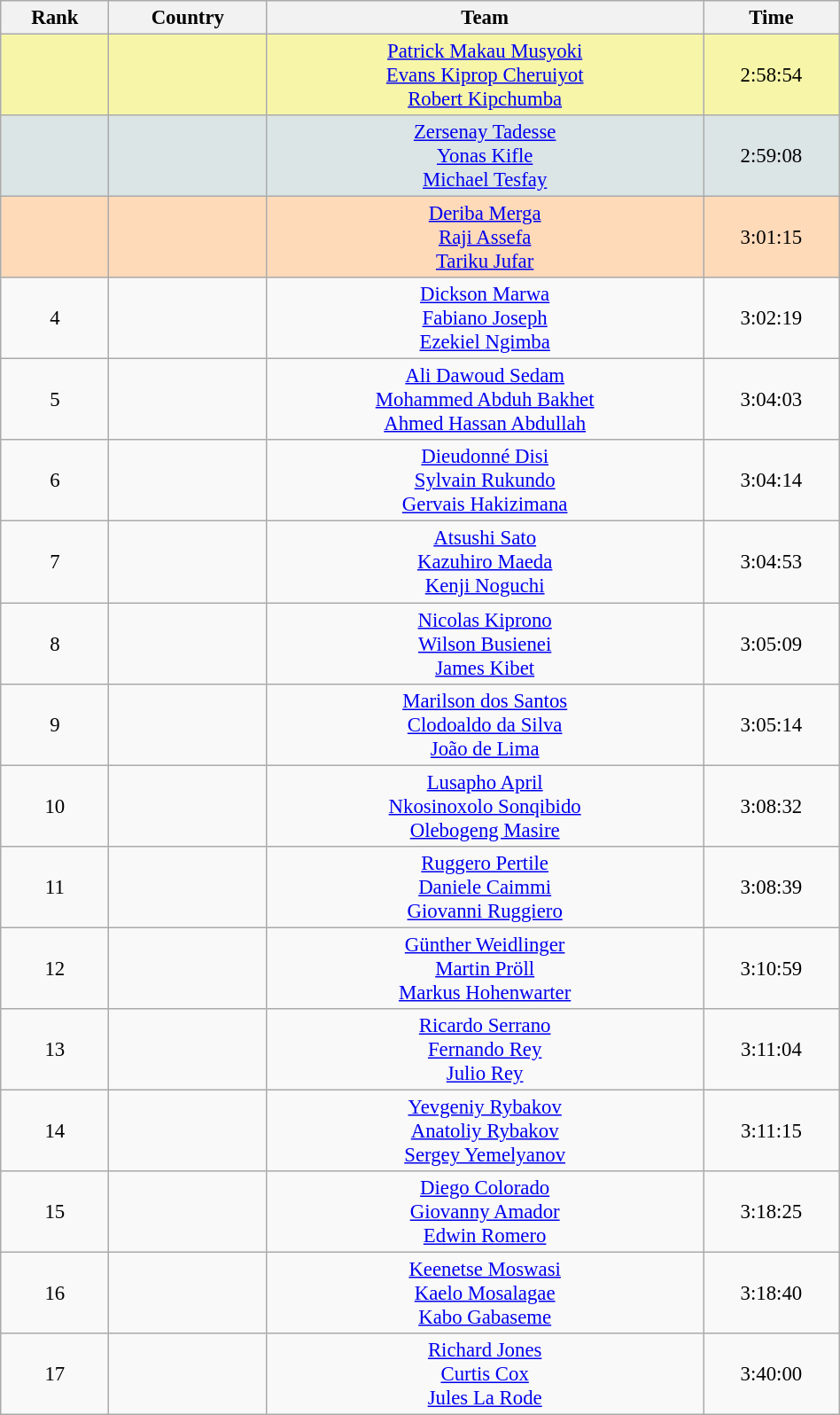<table class="wikitable sortable" style=" text-align:center; font-size:95%;" width="50%">
<tr>
<th>Rank</th>
<th>Country</th>
<th>Team</th>
<th>Time</th>
</tr>
<tr bgcolor="#F7F6A8">
<td align=center></td>
<td></td>
<td><a href='#'>Patrick Makau Musyoki</a><br><a href='#'>Evans Kiprop Cheruiyot</a><br><a href='#'>Robert Kipchumba</a></td>
<td>2:58:54</td>
</tr>
<tr bgcolor="#DCE5E5">
<td align=center></td>
<td></td>
<td><a href='#'>Zersenay Tadesse</a><br><a href='#'>Yonas Kifle</a><br><a href='#'>Michael Tesfay</a></td>
<td>2:59:08</td>
</tr>
<tr bgcolor="#FFDAB9">
<td align=center></td>
<td></td>
<td><a href='#'>Deriba Merga</a><br><a href='#'>Raji Assefa</a><br><a href='#'>Tariku Jufar</a></td>
<td>3:01:15</td>
</tr>
<tr>
<td align=center>4</td>
<td></td>
<td><a href='#'>Dickson Marwa</a><br><a href='#'>Fabiano Joseph</a><br><a href='#'>Ezekiel Ngimba</a></td>
<td>3:02:19</td>
</tr>
<tr>
<td align=center>5</td>
<td></td>
<td><a href='#'>Ali Dawoud Sedam</a><br><a href='#'>Mohammed Abduh Bakhet</a><br><a href='#'>Ahmed Hassan Abdullah</a></td>
<td>3:04:03</td>
</tr>
<tr>
<td align=center>6</td>
<td></td>
<td><a href='#'>Dieudonné Disi</a><br><a href='#'>Sylvain Rukundo</a><br><a href='#'>Gervais Hakizimana</a></td>
<td>3:04:14</td>
</tr>
<tr>
<td align=center>7</td>
<td></td>
<td><a href='#'>Atsushi Sato</a><br><a href='#'>Kazuhiro Maeda</a><br><a href='#'>Kenji Noguchi</a></td>
<td>3:04:53</td>
</tr>
<tr>
<td align=center>8</td>
<td></td>
<td><a href='#'>Nicolas Kiprono</a><br><a href='#'>Wilson Busienei</a><br><a href='#'>James Kibet</a></td>
<td>3:05:09</td>
</tr>
<tr>
<td align=center>9</td>
<td></td>
<td><a href='#'>Marilson dos Santos</a><br><a href='#'>Clodoaldo da Silva</a><br><a href='#'>João de Lima</a></td>
<td>3:05:14</td>
</tr>
<tr>
<td align=center>10</td>
<td></td>
<td><a href='#'>Lusapho April</a><br><a href='#'>Nkosinoxolo Sonqibido</a><br><a href='#'>Olebogeng Masire</a></td>
<td>3:08:32</td>
</tr>
<tr>
<td align=center>11</td>
<td></td>
<td><a href='#'>Ruggero Pertile</a><br><a href='#'>Daniele Caimmi</a><br><a href='#'>Giovanni Ruggiero</a></td>
<td>3:08:39</td>
</tr>
<tr>
<td align=center>12</td>
<td></td>
<td><a href='#'>Günther Weidlinger</a><br><a href='#'>Martin Pröll</a><br><a href='#'>Markus Hohenwarter</a></td>
<td>3:10:59</td>
</tr>
<tr>
<td align=center>13</td>
<td></td>
<td><a href='#'>Ricardo Serrano</a><br><a href='#'>Fernando Rey</a><br><a href='#'>Julio Rey</a></td>
<td>3:11:04</td>
</tr>
<tr>
<td align=center>14</td>
<td></td>
<td><a href='#'>Yevgeniy Rybakov</a><br><a href='#'>Anatoliy Rybakov</a><br><a href='#'>Sergey Yemelyanov</a></td>
<td>3:11:15</td>
</tr>
<tr>
<td align=center>15</td>
<td></td>
<td><a href='#'>Diego Colorado</a><br><a href='#'>Giovanny Amador</a><br><a href='#'>Edwin Romero</a></td>
<td>3:18:25</td>
</tr>
<tr>
<td align=center>16</td>
<td></td>
<td><a href='#'>Keenetse Moswasi</a><br><a href='#'>Kaelo Mosalagae</a><br><a href='#'>Kabo Gabaseme</a></td>
<td>3:18:40</td>
</tr>
<tr>
<td align=center>17</td>
<td></td>
<td><a href='#'>Richard Jones</a><br><a href='#'>Curtis Cox</a><br><a href='#'>Jules La Rode</a></td>
<td>3:40:00</td>
</tr>
</table>
